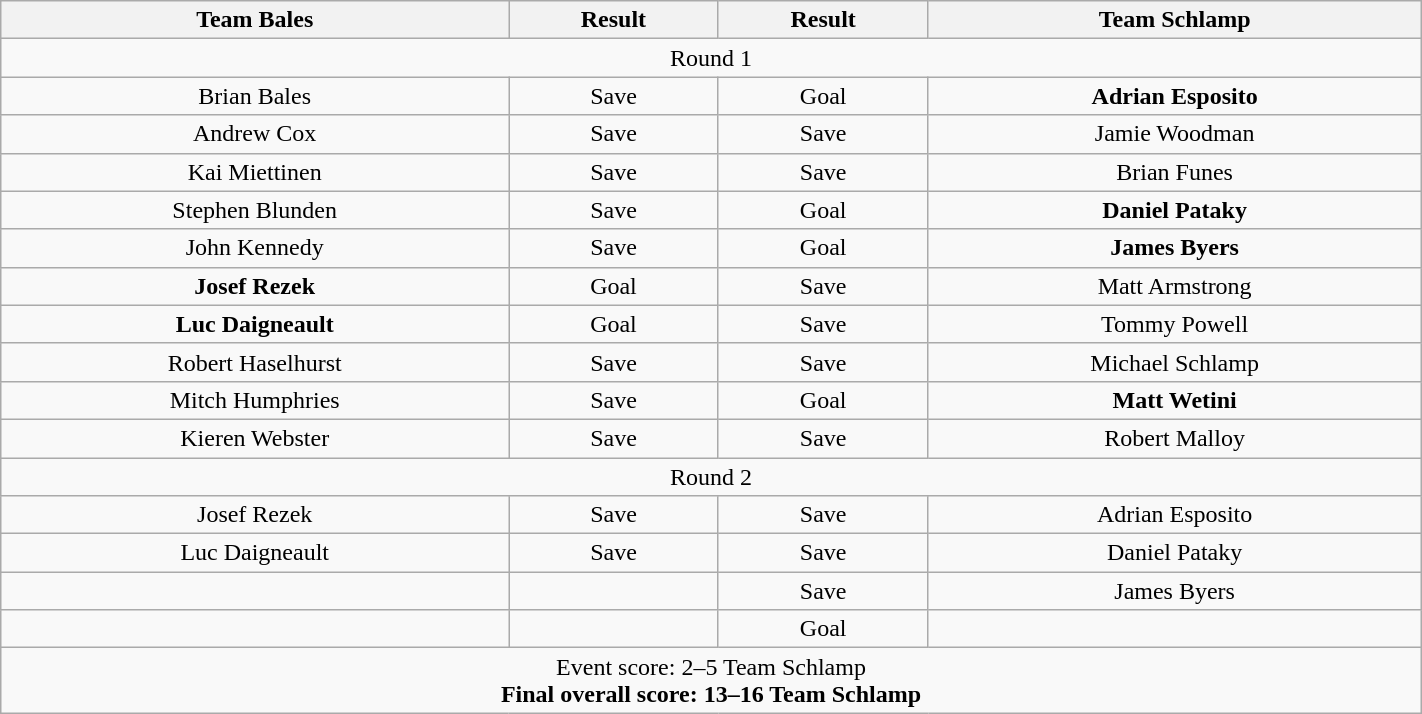<table width="75%" class="wikitable">
<tr align="center">
<th>Team Bales</th>
<th>Result</th>
<th>Result</th>
<th>Team Schlamp</th>
</tr>
<tr align="center">
<td colspan="4">Round 1</td>
</tr>
<tr align="center">
<td>Brian Bales</td>
<td>Save</td>
<td>Goal</td>
<td><strong>Adrian Esposito</strong></td>
</tr>
<tr align="center">
<td>Andrew Cox</td>
<td>Save</td>
<td>Save</td>
<td>Jamie Woodman</td>
</tr>
<tr align="center">
<td>Kai Miettinen</td>
<td>Save</td>
<td>Save</td>
<td>Brian Funes</td>
</tr>
<tr align="center">
<td>Stephen Blunden</td>
<td>Save</td>
<td>Goal</td>
<td><strong>Daniel Pataky</strong></td>
</tr>
<tr align="center">
<td>John Kennedy</td>
<td>Save</td>
<td>Goal</td>
<td><strong>James Byers</strong></td>
</tr>
<tr align="center">
<td><strong>Josef Rezek</strong></td>
<td>Goal</td>
<td>Save</td>
<td>Matt Armstrong</td>
</tr>
<tr align="center">
<td><strong>Luc Daigneault</strong></td>
<td>Goal</td>
<td>Save</td>
<td>Tommy Powell</td>
</tr>
<tr align="center">
<td>Robert Haselhurst</td>
<td>Save</td>
<td>Save</td>
<td>Michael Schlamp</td>
</tr>
<tr align="center">
<td>Mitch Humphries</td>
<td>Save</td>
<td>Goal</td>
<td><strong>Matt Wetini</strong></td>
</tr>
<tr align="center">
<td>Kieren Webster</td>
<td>Save</td>
<td>Save</td>
<td>Robert Malloy</td>
</tr>
<tr align="center">
<td colspan=4>Round 2</td>
</tr>
<tr align="center">
<td>Josef Rezek</td>
<td>Save</td>
<td>Save</td>
<td>Adrian Esposito</td>
</tr>
<tr align="center">
<td>Luc Daigneault</td>
<td>Save</td>
<td>Save</td>
<td>Daniel Pataky</td>
</tr>
<tr align="center">
<td></td>
<td></td>
<td>Save</td>
<td>James Byers</td>
</tr>
<tr align="center">
<td></td>
<td></td>
<td>Goal</td>
<td></td>
</tr>
<tr align="center">
<td colspan="4">Event score: 2–5 Team Schlamp<br><strong>Final overall score: 13–16 Team Schlamp</strong></td>
</tr>
</table>
